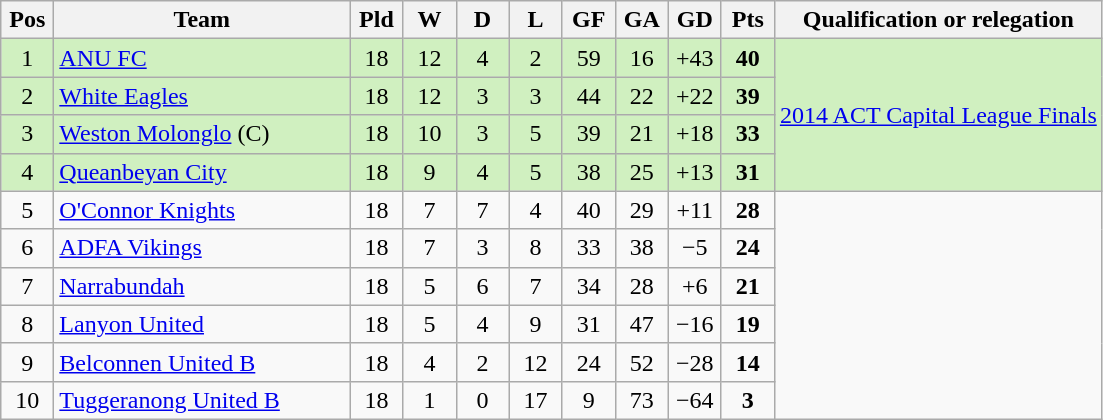<table class="wikitable" style="text-align:center;">
<tr>
<th scope="col" width=28><abbr>Pos</abbr></th>
<th scope="col" width=190>Team</th>
<th scope="col" width=28><abbr>Pld</abbr></th>
<th scope="col" width=28><abbr>W</abbr></th>
<th scope="col" width=28><abbr>D</abbr></th>
<th scope="col" width=28><abbr>L</abbr></th>
<th scope="col" width=28><abbr>GF</abbr></th>
<th scope="col" width=28><abbr>GA</abbr></th>
<th scope="col" width=28><abbr>GD</abbr></th>
<th scope="col" width=28><abbr>Pts</abbr></th>
<th scope="col">Qualification or relegation</th>
</tr>
<tr>
<th scope="row" style="text-align: center;font-weight: normal;background-color:#D0F0C0;">1</th>
<td style="text-align: left; white-space:nowrap;font-weight: normal;background-color:#D0F0C0;"><a href='#'>ANU FC</a></td>
<td style="font-weight: normal;background-color:#D0F0C0;">18</td>
<td style="font-weight: normal;background-color:#D0F0C0;">12</td>
<td style="font-weight: normal;background-color:#D0F0C0;">4</td>
<td style="font-weight: normal;background-color:#D0F0C0;">2</td>
<td style="font-weight: normal;background-color:#D0F0C0;">59</td>
<td style="font-weight: normal;background-color:#D0F0C0;">16</td>
<td style="font-weight: normal;background-color:#D0F0C0;">+43</td>
<td style="font-weight: bold;background-color:#D0F0C0;">40</td>
<td style="font-weight: normal;background-color:#D0F0C0;" rowspan="4"><a href='#'>2014 ACT Capital League Finals</a></td>
</tr>
<tr>
<th scope="row" style="text-align: center;font-weight: normal;background-color:#D0F0C0;">2</th>
<td style="text-align: left; white-space:nowrap;font-weight: normal;background-color:#D0F0C0;"><a href='#'>White Eagles</a></td>
<td style="font-weight: normal;background-color:#D0F0C0;">18</td>
<td style="font-weight: normal;background-color:#D0F0C0;">12</td>
<td style="font-weight: normal;background-color:#D0F0C0;">3</td>
<td style="font-weight: normal;background-color:#D0F0C0;">3</td>
<td style="font-weight: normal;background-color:#D0F0C0;">44</td>
<td style="font-weight: normal;background-color:#D0F0C0;">22</td>
<td style="font-weight: normal;background-color:#D0F0C0;">+22</td>
<td style="font-weight: bold;background-color:#D0F0C0;">39</td>
</tr>
<tr>
<th scope="row" style="text-align: center;font-weight: normal;background-color:#D0F0C0;">3</th>
<td style="text-align: left; white-space:nowrap;font-weight: normal;background-color:#D0F0C0;"><a href='#'>Weston Molonglo</a> <span>(C)</span></td>
<td style="font-weight: normal;background-color:#D0F0C0;">18</td>
<td style="font-weight: normal;background-color:#D0F0C0;">10</td>
<td style="font-weight: normal;background-color:#D0F0C0;">3</td>
<td style="font-weight: normal;background-color:#D0F0C0;">5</td>
<td style="font-weight: normal;background-color:#D0F0C0;">39</td>
<td style="font-weight: normal;background-color:#D0F0C0;">21</td>
<td style="font-weight: normal;background-color:#D0F0C0;">+18</td>
<td style="font-weight: bold;background-color:#D0F0C0;">33</td>
</tr>
<tr>
<th scope="row" style="text-align: center;font-weight: normal;background-color:#D0F0C0;">4</th>
<td style="text-align: left; white-space:nowrap;font-weight: normal;background-color:#D0F0C0;"><a href='#'>Queanbeyan City</a></td>
<td style="font-weight: normal;background-color:#D0F0C0;">18</td>
<td style="font-weight: normal;background-color:#D0F0C0;">9</td>
<td style="font-weight: normal;background-color:#D0F0C0;">4</td>
<td style="font-weight: normal;background-color:#D0F0C0;">5</td>
<td style="font-weight: normal;background-color:#D0F0C0;">38</td>
<td style="font-weight: normal;background-color:#D0F0C0;">25</td>
<td style="font-weight: normal;background-color:#D0F0C0;">+13</td>
<td style="font-weight: bold;background-color:#D0F0C0;">31</td>
</tr>
<tr>
<th scope="row" style="text-align: center;font-weight: normal;background-color:transparent;">5</th>
<td style="text-align: left; white-space:nowrap;font-weight: normal;background-color:transparent;"><a href='#'>O'Connor Knights</a></td>
<td style="font-weight: normal;background-color:transparent;">18</td>
<td style="font-weight: normal;background-color:transparent;">7</td>
<td style="font-weight: normal;background-color:transparent;">7</td>
<td style="font-weight: normal;background-color:transparent;">4</td>
<td style="font-weight: normal;background-color:transparent;">40</td>
<td style="font-weight: normal;background-color:transparent;">29</td>
<td style="font-weight: normal;background-color:transparent;">+11</td>
<td style="font-weight: bold;background-color:transparent;">28</td>
<td style="font-weight: normal;background-color:transparent;" rowspan="6"></td>
</tr>
<tr>
<th scope="row" style="text-align: center;font-weight: normal;background-color:transparent;">6</th>
<td style="text-align: left; white-space:nowrap;font-weight: normal;background-color:transparent;"><a href='#'>ADFA Vikings</a></td>
<td style="font-weight: normal;background-color:transparent;">18</td>
<td style="font-weight: normal;background-color:transparent;">7</td>
<td style="font-weight: normal;background-color:transparent;">3</td>
<td style="font-weight: normal;background-color:transparent;">8</td>
<td style="font-weight: normal;background-color:transparent;">33</td>
<td style="font-weight: normal;background-color:transparent;">38</td>
<td style="font-weight: normal;background-color:transparent;">−5</td>
<td style="font-weight: bold;background-color:transparent;">24</td>
</tr>
<tr>
<th scope="row" style="text-align: center;font-weight: normal;background-color:transparent;">7</th>
<td style="text-align: left; white-space:nowrap;font-weight: normal;background-color:transparent;"><a href='#'>Narrabundah</a></td>
<td style="font-weight: normal;background-color:transparent;">18</td>
<td style="font-weight: normal;background-color:transparent;">5</td>
<td style="font-weight: normal;background-color:transparent;">6</td>
<td style="font-weight: normal;background-color:transparent;">7</td>
<td style="font-weight: normal;background-color:transparent;">34</td>
<td style="font-weight: normal;background-color:transparent;">28</td>
<td style="font-weight: normal;background-color:transparent;">+6</td>
<td style="font-weight: bold;background-color:transparent;">21</td>
</tr>
<tr>
<th scope="row" style="text-align: center;font-weight: normal;background-color:transparent;">8</th>
<td style="text-align: left; white-space:nowrap;font-weight: normal;background-color:transparent;"><a href='#'>Lanyon United</a></td>
<td style="font-weight: normal;background-color:transparent;">18</td>
<td style="font-weight: normal;background-color:transparent;">5</td>
<td style="font-weight: normal;background-color:transparent;">4</td>
<td style="font-weight: normal;background-color:transparent;">9</td>
<td style="font-weight: normal;background-color:transparent;">31</td>
<td style="font-weight: normal;background-color:transparent;">47</td>
<td style="font-weight: normal;background-color:transparent;">−16</td>
<td style="font-weight: bold;background-color:transparent;">19</td>
</tr>
<tr>
<th scope="row" style="text-align: center;font-weight: normal;background-color:transparent;">9</th>
<td style="text-align: left; white-space:nowrap;font-weight: normal;background-color:transparent;"><a href='#'>Belconnen United B</a></td>
<td style="font-weight: normal;background-color:transparent;">18</td>
<td style="font-weight: normal;background-color:transparent;">4</td>
<td style="font-weight: normal;background-color:transparent;">2</td>
<td style="font-weight: normal;background-color:transparent;">12</td>
<td style="font-weight: normal;background-color:transparent;">24</td>
<td style="font-weight: normal;background-color:transparent;">52</td>
<td style="font-weight: normal;background-color:transparent;">−28</td>
<td style="font-weight: bold;background-color:transparent;">14</td>
</tr>
<tr>
<th scope="row" style="text-align: center;font-weight: normal;background-color:transparent;">10</th>
<td style="text-align: left; white-space:nowrap;font-weight: normal;background-color:transparent;"><a href='#'>Tuggeranong United B</a></td>
<td style="font-weight: normal;background-color:transparent;">18</td>
<td style="font-weight: normal;background-color:transparent;">1</td>
<td style="font-weight: normal;background-color:transparent;">0</td>
<td style="font-weight: normal;background-color:transparent;">17</td>
<td style="font-weight: normal;background-color:transparent;">9</td>
<td style="font-weight: normal;background-color:transparent;">73</td>
<td style="font-weight: normal;background-color:transparent;">−64</td>
<td style="font-weight: bold;background-color:transparent;">3</td>
</tr>
</table>
